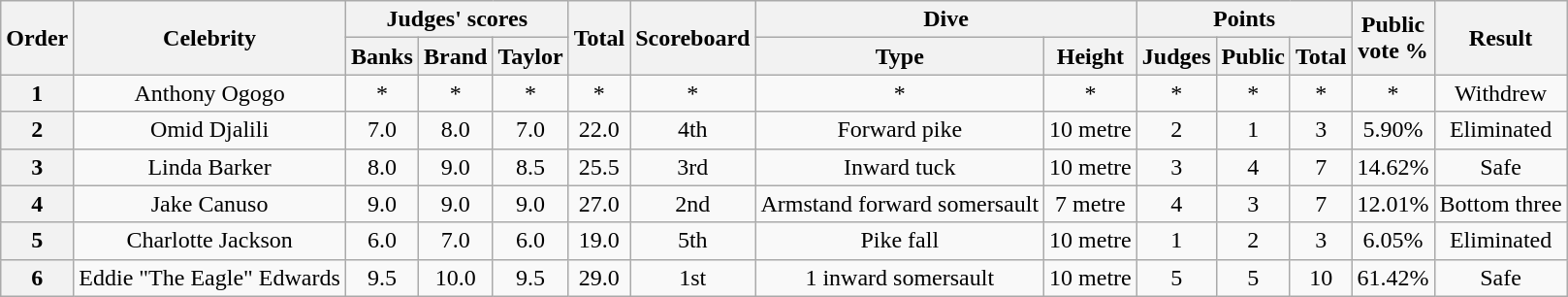<table class="wikitable" style="margin= auto; text-align: center;">
<tr>
<th scope=row rowspan=2>Order</th>
<th rowspan=2>Celebrity</th>
<th colspan=3>Judges' scores</th>
<th rowspan=2>Total</th>
<th rowspan=2>Scoreboard</th>
<th colspan=2>Dive</th>
<th colspan=3>Points</th>
<th rowspan=2>Public<br>vote %</th>
<th rowspan=2>Result</th>
</tr>
<tr>
<th>Banks</th>
<th>Brand</th>
<th>Taylor</th>
<th>Type</th>
<th>Height</th>
<th>Judges</th>
<th>Public</th>
<th>Total</th>
</tr>
<tr>
<th scope=row>1</th>
<td>Anthony Ogogo</td>
<td>*</td>
<td>*</td>
<td>*</td>
<td>*</td>
<td>*</td>
<td>*</td>
<td>*</td>
<td>*</td>
<td>*</td>
<td>*</td>
<td>*</td>
<td>Withdrew</td>
</tr>
<tr>
<th scope=row>2</th>
<td>Omid Djalili</td>
<td>7.0</td>
<td>8.0</td>
<td>7.0</td>
<td>22.0</td>
<td>4th</td>
<td>Forward pike</td>
<td>10 metre</td>
<td>2</td>
<td>1</td>
<td>3</td>
<td>5.90%</td>
<td>Eliminated</td>
</tr>
<tr>
<th scope=row>3</th>
<td>Linda Barker</td>
<td>8.0</td>
<td>9.0</td>
<td>8.5</td>
<td>25.5</td>
<td>3rd</td>
<td>Inward tuck</td>
<td>10 metre</td>
<td>3</td>
<td>4</td>
<td>7</td>
<td>14.62%</td>
<td>Safe</td>
</tr>
<tr>
<th scope=row>4</th>
<td>Jake Canuso</td>
<td>9.0</td>
<td>9.0</td>
<td>9.0</td>
<td>27.0</td>
<td>2nd</td>
<td>Armstand forward somersault</td>
<td>7  metre</td>
<td>4</td>
<td>3</td>
<td>7</td>
<td>12.01%</td>
<td>Bottom three</td>
</tr>
<tr>
<th scope=row>5</th>
<td>Charlotte Jackson</td>
<td>6.0</td>
<td>7.0</td>
<td>6.0</td>
<td>19.0</td>
<td>5th</td>
<td>Pike fall</td>
<td>10 metre</td>
<td>1</td>
<td>2</td>
<td>3</td>
<td>6.05%</td>
<td>Eliminated</td>
</tr>
<tr>
<th scope=row>6</th>
<td>Eddie "The Eagle" Edwards</td>
<td>9.5</td>
<td>10.0</td>
<td>9.5</td>
<td>29.0</td>
<td>1st</td>
<td>1  inward somersault</td>
<td>10 metre</td>
<td>5</td>
<td>5</td>
<td>10</td>
<td>61.42%</td>
<td>Safe</td>
</tr>
</table>
